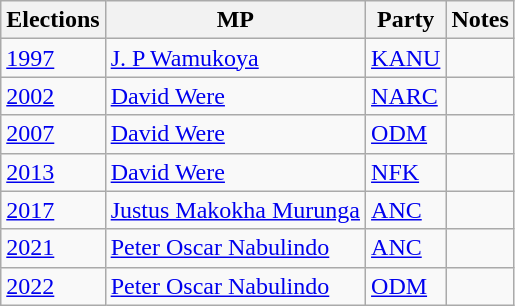<table class="wikitable">
<tr>
<th>Elections</th>
<th>MP </th>
<th>Party</th>
<th>Notes</th>
</tr>
<tr>
<td><a href='#'>1997</a></td>
<td><a href='#'>J. P Wamukoya</a></td>
<td><a href='#'>KANU</a></td>
<td></td>
</tr>
<tr>
<td><a href='#'>2002</a></td>
<td><a href='#'>David Were</a></td>
<td><a href='#'>NARC</a></td>
<td></td>
</tr>
<tr>
<td><a href='#'>2007</a></td>
<td><a href='#'>David Were</a></td>
<td><a href='#'>ODM</a></td>
<td></td>
</tr>
<tr>
<td><a href='#'>2013</a></td>
<td><a href='#'>David Were</a></td>
<td><a href='#'>NFK</a></td>
<td></td>
</tr>
<tr>
<td><a href='#'>2017</a></td>
<td><a href='#'>Justus Makokha Murunga</a></td>
<td><a href='#'>ANC</a></td>
<td></td>
</tr>
<tr>
<td><a href='#'>2021</a></td>
<td><a href='#'>Peter Oscar Nabulindo</a></td>
<td><a href='#'>ANC</a></td>
<td></td>
</tr>
<tr>
<td><a href='#'>2022</a></td>
<td><a href='#'>Peter Oscar Nabulindo</a></td>
<td><a href='#'>ODM</a></td>
<td></td>
</tr>
</table>
